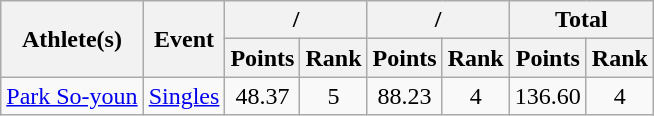<table class="wikitable">
<tr>
<th rowspan="2">Athlete(s)</th>
<th rowspan="2">Event</th>
<th colspan="2">/</th>
<th colspan="2">/</th>
<th colspan="2">Total</th>
</tr>
<tr>
<th>Points</th>
<th>Rank</th>
<th>Points</th>
<th>Rank</th>
<th>Points</th>
<th>Rank</th>
</tr>
<tr>
<td><a href='#'>Park So-youn</a></td>
<td><a href='#'>Singles</a></td>
<td align="center">48.37</td>
<td align="center">5</td>
<td align="center">88.23</td>
<td align="center">4</td>
<td align="center">136.60</td>
<td align="center">4</td>
</tr>
</table>
